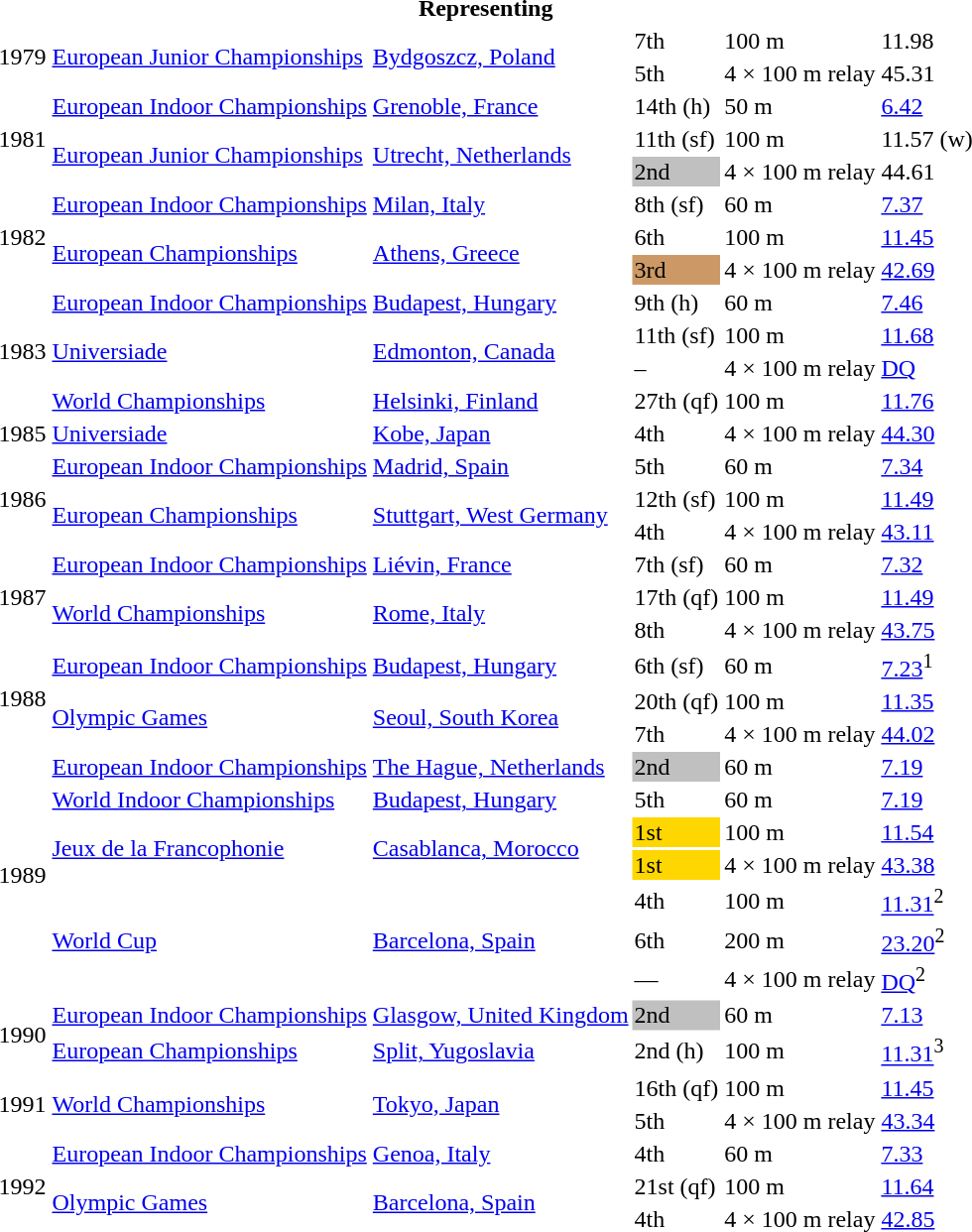<table>
<tr>
<th colspan="6">Representing </th>
</tr>
<tr>
<td rowspan=2>1979</td>
<td rowspan=2><a href='#'>European Junior Championships</a></td>
<td rowspan=2><a href='#'>Bydgoszcz, Poland</a></td>
<td>7th</td>
<td>100 m</td>
<td>11.98</td>
</tr>
<tr>
<td>5th</td>
<td>4 × 100 m relay</td>
<td>45.31</td>
</tr>
<tr>
<td rowspan=3>1981</td>
<td><a href='#'>European Indoor Championships</a></td>
<td><a href='#'>Grenoble, France</a></td>
<td>14th (h)</td>
<td>50 m</td>
<td><a href='#'>6.42</a></td>
</tr>
<tr>
<td rowspan=2><a href='#'>European Junior Championships</a></td>
<td rowspan=2><a href='#'>Utrecht, Netherlands</a></td>
<td>11th (sf)</td>
<td>100 m</td>
<td>11.57 (w)</td>
</tr>
<tr>
<td bgcolor=silver>2nd</td>
<td>4 × 100 m relay</td>
<td>44.61</td>
</tr>
<tr>
<td rowspan=3>1982</td>
<td><a href='#'>European Indoor Championships</a></td>
<td><a href='#'>Milan, Italy</a></td>
<td>8th (sf)</td>
<td>60 m</td>
<td><a href='#'>7.37</a></td>
</tr>
<tr>
<td rowspan=2><a href='#'>European Championships</a></td>
<td rowspan=2><a href='#'>Athens, Greece</a></td>
<td>6th</td>
<td>100 m</td>
<td><a href='#'>11.45</a></td>
</tr>
<tr>
<td bgcolor="cc9966">3rd</td>
<td>4 × 100 m relay</td>
<td><a href='#'>42.69</a></td>
</tr>
<tr>
<td rowspan=4>1983</td>
<td><a href='#'>European Indoor Championships</a></td>
<td><a href='#'>Budapest, Hungary</a></td>
<td>9th (h)</td>
<td>60 m</td>
<td><a href='#'>7.46</a></td>
</tr>
<tr>
<td rowspan=2><a href='#'>Universiade</a></td>
<td rowspan=2><a href='#'>Edmonton, Canada</a></td>
<td>11th (sf)</td>
<td>100 m</td>
<td><a href='#'>11.68</a></td>
</tr>
<tr>
<td>–</td>
<td>4 × 100 m relay</td>
<td><a href='#'>DQ</a></td>
</tr>
<tr>
<td><a href='#'>World Championships</a></td>
<td><a href='#'>Helsinki, Finland</a></td>
<td>27th (qf)</td>
<td>100 m</td>
<td><a href='#'>11.76</a></td>
</tr>
<tr>
<td>1985</td>
<td><a href='#'>Universiade</a></td>
<td><a href='#'>Kobe, Japan</a></td>
<td>4th</td>
<td>4 × 100 m relay</td>
<td><a href='#'>44.30</a></td>
</tr>
<tr>
<td rowspan=3>1986</td>
<td><a href='#'>European Indoor Championships</a></td>
<td><a href='#'>Madrid, Spain</a></td>
<td>5th</td>
<td>60 m</td>
<td><a href='#'>7.34</a></td>
</tr>
<tr>
<td rowspan=2><a href='#'>European Championships</a></td>
<td rowspan=2><a href='#'>Stuttgart, West Germany</a></td>
<td>12th (sf)</td>
<td>100 m</td>
<td><a href='#'>11.49</a></td>
</tr>
<tr>
<td>4th</td>
<td>4 × 100 m relay</td>
<td><a href='#'>43.11</a></td>
</tr>
<tr>
<td rowspan=3>1987</td>
<td><a href='#'>European Indoor Championships</a></td>
<td><a href='#'>Liévin, France</a></td>
<td>7th (sf)</td>
<td>60 m</td>
<td><a href='#'>7.32</a></td>
</tr>
<tr>
<td rowspan=2><a href='#'>World Championships</a></td>
<td rowspan=2><a href='#'>Rome, Italy</a></td>
<td>17th (qf)</td>
<td>100 m</td>
<td><a href='#'>11.49</a></td>
</tr>
<tr>
<td>8th</td>
<td>4 × 100 m relay</td>
<td><a href='#'>43.75</a></td>
</tr>
<tr>
<td rowspan=3>1988</td>
<td><a href='#'>European Indoor Championships</a></td>
<td><a href='#'>Budapest, Hungary</a></td>
<td>6th (sf)</td>
<td>60 m</td>
<td><a href='#'>7.23</a><sup>1</sup></td>
</tr>
<tr>
<td rowspan=2><a href='#'>Olympic Games</a></td>
<td rowspan=2><a href='#'>Seoul, South Korea</a></td>
<td>20th (qf)</td>
<td>100 m</td>
<td><a href='#'>11.35</a></td>
</tr>
<tr>
<td>7th</td>
<td>4 × 100 m relay</td>
<td><a href='#'>44.02</a></td>
</tr>
<tr>
<td rowspan=7>1989</td>
<td><a href='#'>European Indoor Championships</a></td>
<td><a href='#'>The Hague, Netherlands</a></td>
<td bgcolor="silver">2nd</td>
<td>60 m</td>
<td><a href='#'>7.19</a></td>
</tr>
<tr>
<td><a href='#'>World Indoor Championships</a></td>
<td><a href='#'>Budapest, Hungary</a></td>
<td>5th</td>
<td>60 m</td>
<td><a href='#'>7.19</a></td>
</tr>
<tr>
<td rowspan=2><a href='#'>Jeux de la Francophonie</a></td>
<td rowspan=2><a href='#'>Casablanca, Morocco</a></td>
<td bgcolor="gold">1st</td>
<td>100 m</td>
<td><a href='#'>11.54</a></td>
</tr>
<tr>
<td bgcolor="gold">1st</td>
<td>4 × 100 m relay</td>
<td><a href='#'>43.38</a></td>
</tr>
<tr>
<td rowspan=3><a href='#'>World Cup</a></td>
<td rowspan=3><a href='#'>Barcelona, Spain</a></td>
<td>4th</td>
<td>100 m</td>
<td><a href='#'>11.31</a><sup>2</sup></td>
</tr>
<tr>
<td>6th</td>
<td>200 m</td>
<td><a href='#'>23.20</a><sup>2</sup></td>
</tr>
<tr>
<td>—</td>
<td>4 × 100 m relay</td>
<td><a href='#'>DQ</a><sup>2</sup></td>
</tr>
<tr>
<td rowspan=2>1990</td>
<td><a href='#'>European Indoor Championships</a></td>
<td><a href='#'>Glasgow, United Kingdom</a></td>
<td bgcolor="silver">2nd</td>
<td>60 m</td>
<td><a href='#'>7.13</a></td>
</tr>
<tr>
<td><a href='#'>European Championships</a></td>
<td><a href='#'>Split, Yugoslavia</a></td>
<td>2nd (h)</td>
<td>100 m</td>
<td><a href='#'>11.31</a><sup>3</sup></td>
</tr>
<tr>
<td rowspan=2>1991</td>
<td rowspan=2><a href='#'>World Championships</a></td>
<td rowspan=2><a href='#'>Tokyo, Japan</a></td>
<td>16th (qf)</td>
<td>100 m</td>
<td><a href='#'>11.45</a></td>
</tr>
<tr>
<td>5th</td>
<td>4 × 100 m relay</td>
<td><a href='#'>43.34</a></td>
</tr>
<tr>
<td rowspan=3>1992</td>
<td><a href='#'>European Indoor Championships</a></td>
<td><a href='#'>Genoa, Italy</a></td>
<td>4th</td>
<td>60 m</td>
<td><a href='#'>7.33</a></td>
</tr>
<tr>
<td rowspan=2><a href='#'>Olympic Games</a></td>
<td rowspan=2><a href='#'>Barcelona, Spain</a></td>
<td>21st (qf)</td>
<td>100 m</td>
<td><a href='#'>11.64</a></td>
</tr>
<tr>
<td>4th</td>
<td>4 × 100 m relay</td>
<td><a href='#'>42.85</a></td>
</tr>
</table>
